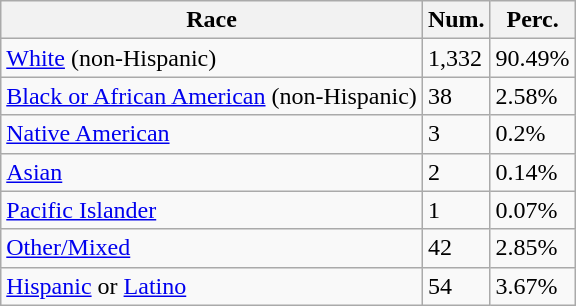<table class="wikitable">
<tr>
<th>Race</th>
<th>Num.</th>
<th>Perc.</th>
</tr>
<tr>
<td><a href='#'>White</a> (non-Hispanic)</td>
<td>1,332</td>
<td>90.49%</td>
</tr>
<tr>
<td><a href='#'>Black or African American</a> (non-Hispanic)</td>
<td>38</td>
<td>2.58%</td>
</tr>
<tr>
<td><a href='#'>Native American</a></td>
<td>3</td>
<td>0.2%</td>
</tr>
<tr>
<td><a href='#'>Asian</a></td>
<td>2</td>
<td>0.14%</td>
</tr>
<tr>
<td><a href='#'>Pacific Islander</a></td>
<td>1</td>
<td>0.07%</td>
</tr>
<tr>
<td><a href='#'>Other/Mixed</a></td>
<td>42</td>
<td>2.85%</td>
</tr>
<tr>
<td><a href='#'>Hispanic</a> or <a href='#'>Latino</a></td>
<td>54</td>
<td>3.67%</td>
</tr>
</table>
